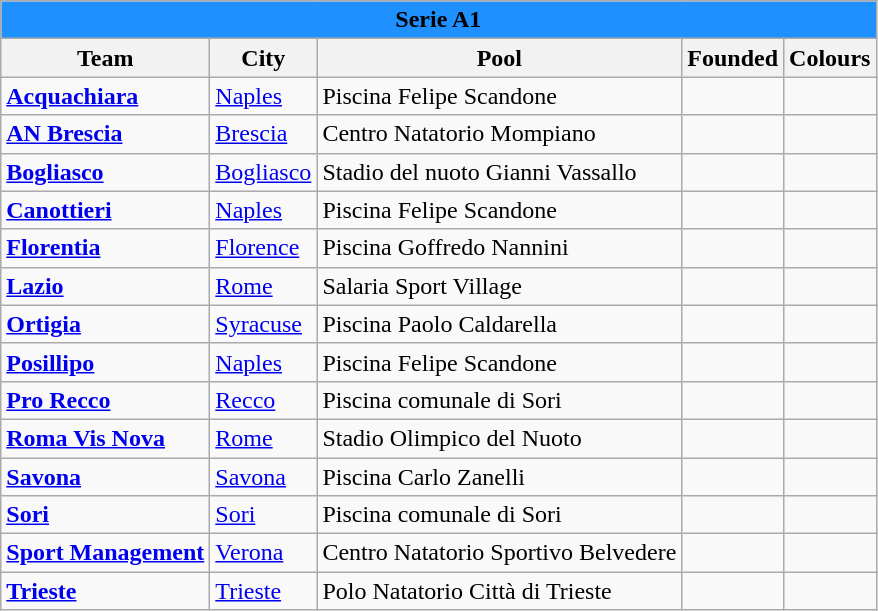<table class="wikitable sortable">
<tr>
<td bgcolor=dodgerblue align="center" colspan="17"><strong><span>Serie A1</span></strong></td>
</tr>
<tr>
<th>Team</th>
<th>City</th>
<th>Pool</th>
<th>Founded</th>
<th>Colours</th>
</tr>
<tr>
<td><strong><a href='#'>Acquachiara</a></strong></td>
<td><a href='#'>Naples</a></td>
<td>Piscina Felipe Scandone</td>
<td></td>
<td></td>
</tr>
<tr>
<td><strong><a href='#'>AN Brescia</a></strong></td>
<td><a href='#'>Brescia</a></td>
<td>Centro Natatorio Mompiano</td>
<td></td>
<td></td>
</tr>
<tr>
<td><strong><a href='#'>Bogliasco</a></strong></td>
<td><a href='#'>Bogliasco</a></td>
<td>Stadio del nuoto Gianni Vassallo</td>
<td></td>
<td></td>
</tr>
<tr>
<td><strong><a href='#'>Canottieri</a></strong></td>
<td><a href='#'>Naples</a></td>
<td>Piscina Felipe Scandone</td>
<td></td>
<td></td>
</tr>
<tr>
<td><strong><a href='#'>Florentia</a></strong></td>
<td><a href='#'>Florence</a></td>
<td>Piscina Goffredo Nannini</td>
<td></td>
<td></td>
</tr>
<tr>
<td><strong><a href='#'>Lazio</a></strong></td>
<td><a href='#'>Rome</a></td>
<td>Salaria Sport Village</td>
<td></td>
<td></td>
</tr>
<tr>
<td><strong><a href='#'>Ortigia</a></strong></td>
<td><a href='#'>Syracuse</a></td>
<td>Piscina Paolo Caldarella</td>
<td></td>
<td></td>
</tr>
<tr>
<td><strong><a href='#'>Posillipo</a></strong></td>
<td><a href='#'>Naples</a></td>
<td>Piscina Felipe Scandone</td>
<td></td>
<td></td>
</tr>
<tr>
<td><strong><a href='#'>Pro Recco</a></strong></td>
<td><a href='#'>Recco</a></td>
<td>Piscina comunale di Sori</td>
<td></td>
<td></td>
</tr>
<tr>
<td><strong><a href='#'>Roma Vis Nova</a></strong></td>
<td><a href='#'>Rome</a></td>
<td>Stadio Olimpico del Nuoto</td>
<td></td>
<td></td>
</tr>
<tr>
<td><strong><a href='#'>Savona</a></strong></td>
<td><a href='#'>Savona</a></td>
<td>Piscina Carlo Zanelli</td>
<td></td>
<td></td>
</tr>
<tr>
<td><strong><a href='#'>Sori</a></strong></td>
<td><a href='#'>Sori</a></td>
<td>Piscina comunale di Sori</td>
<td></td>
<td></td>
</tr>
<tr>
<td><strong><a href='#'>Sport Management</a></strong></td>
<td><a href='#'>Verona</a></td>
<td>Centro Natatorio Sportivo Belvedere</td>
<td></td>
<td></td>
</tr>
<tr>
<td><strong><a href='#'>Trieste</a></strong></td>
<td><a href='#'>Trieste</a></td>
<td>Polo Natatorio Città di Trieste</td>
<td></td>
<td></td>
</tr>
</table>
